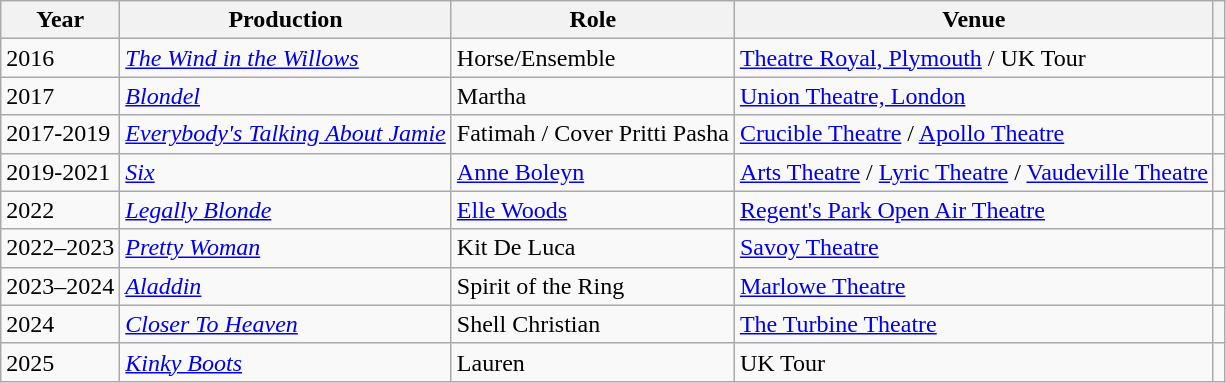<table class="wikitable plainrowheaders sortable">
<tr>
<th scope="col">Year</th>
<th scope="col">Production</th>
<th scope="col">Role</th>
<th scope="col">Venue</th>
<th style="text-align: center;" class="unsortable"></th>
</tr>
<tr>
<td>2016</td>
<td><em><a href='#'>The Wind in the Willows</a></em></td>
<td>Horse/Ensemble</td>
<td><a href='#'>Theatre Royal, Plymouth</a> / UK Tour</td>
<td></td>
</tr>
<tr>
<td>2017</td>
<td><em><a href='#'>Blondel</a></em></td>
<td>Martha</td>
<td><a href='#'>Union Theatre, London</a></td>
<td></td>
</tr>
<tr>
<td>2017-2019</td>
<td><em><a href='#'>Everybody's Talking About Jamie</a></em></td>
<td>Fatimah / Cover Pritti Pasha</td>
<td><a href='#'>Crucible Theatre</a> / <a href='#'>Apollo Theatre</a></td>
<td></td>
</tr>
<tr>
<td>2019-2021</td>
<td><em><a href='#'>Six</a></em></td>
<td><a href='#'>Anne Boleyn</a></td>
<td><a href='#'>Arts Theatre</a> / <a href='#'>Lyric Theatre</a> / <a href='#'>Vaudeville Theatre</a></td>
<td></td>
</tr>
<tr>
<td>2022</td>
<td><em><a href='#'>Legally Blonde</a></em></td>
<td><a href='#'>Elle Woods</a></td>
<td><a href='#'>Regent's Park Open Air Theatre</a></td>
<td></td>
</tr>
<tr>
<td>2022–2023</td>
<td><em><a href='#'>Pretty Woman</a></em></td>
<td>Kit De Luca</td>
<td><a href='#'>Savoy Theatre</a></td>
<td></td>
</tr>
<tr>
<td>2023–2024</td>
<td><em><a href='#'>Aladdin</a></em></td>
<td>Spirit of the Ring</td>
<td><a href='#'>Marlowe Theatre</a></td>
<td></td>
</tr>
<tr>
<td>2024</td>
<td><em><a href='#'>Closer To Heaven</a></em></td>
<td>Shell Christian</td>
<td><a href='#'>The Turbine Theatre</a></td>
<td></td>
</tr>
<tr>
<td>2025</td>
<td><em><a href='#'>Kinky Boots</a></em></td>
<td>Lauren</td>
<td>UK Tour</td>
<td></td>
</tr>
</table>
